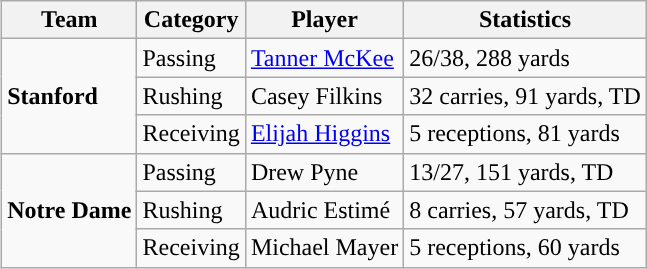<table class="wikitable" style="float: right;">
<tr>
<th>Team</th>
<th>Category</th>
<th>Player</th>
<th>Statistics</th>
</tr>
<tr>
<td rowspan=3><strong>Stanford</strong></td>
<td>Passing</td>
<td><a href='#'>Tanner McKee</a></td>
<td>26/38, 288 yards</td>
</tr>
<tr>
<td>Rushing</td>
<td>Casey Filkins</td>
<td>32 carries, 91 yards, TD</td>
</tr>
<tr>
<td>Receiving</td>
<td><a href='#'>Elijah Higgins</a></td>
<td>5 receptions, 81 yards</td>
</tr>
<tr>
<td rowspan=3><strong>Notre Dame</strong></td>
<td>Passing</td>
<td>Drew Pyne</td>
<td>13/27, 151 yards, TD</td>
</tr>
<tr>
<td>Rushing</td>
<td>Audric Estimé</td>
<td>8 carries, 57 yards, TD</td>
</tr>
<tr>
<td>Receiving</td>
<td>Michael Mayer</td>
<td>5 receptions, 60 yards</td>
</tr>
</table>
